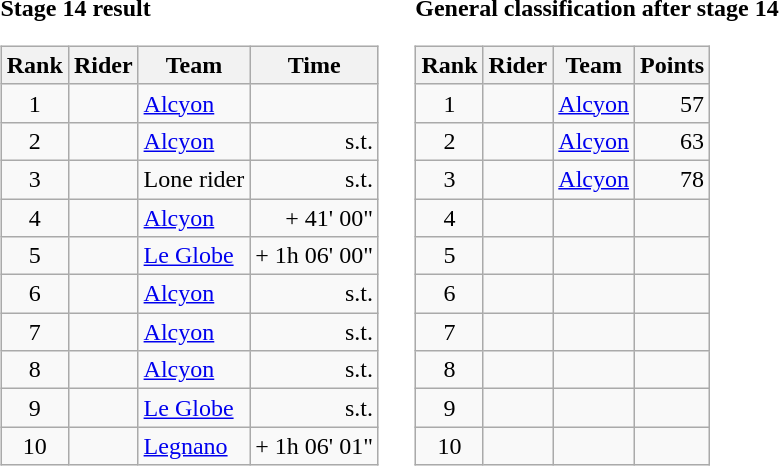<table>
<tr>
<td><strong>Stage 14 result</strong><br><table class="wikitable">
<tr>
<th scope="col">Rank</th>
<th scope="col">Rider</th>
<th scope="col">Team</th>
<th scope="col">Time</th>
</tr>
<tr>
<td style="text-align:center;">1</td>
<td></td>
<td><a href='#'>Alcyon</a></td>
<td style="text-align:right;"></td>
</tr>
<tr>
<td style="text-align:center;">2</td>
<td></td>
<td><a href='#'>Alcyon</a></td>
<td style="text-align:right;">s.t.</td>
</tr>
<tr>
<td style="text-align:center;">3</td>
<td></td>
<td>Lone rider</td>
<td style="text-align:right;">s.t.</td>
</tr>
<tr>
<td style="text-align:center;">4</td>
<td></td>
<td><a href='#'>Alcyon</a></td>
<td style="text-align:right;">+ 41' 00"</td>
</tr>
<tr>
<td style="text-align:center;">5</td>
<td></td>
<td><a href='#'>Le Globe</a></td>
<td style="text-align:right;">+ 1h 06' 00"</td>
</tr>
<tr>
<td style="text-align:center;">6</td>
<td></td>
<td><a href='#'>Alcyon</a></td>
<td style="text-align:right;">s.t.</td>
</tr>
<tr>
<td style="text-align:center;">7</td>
<td></td>
<td><a href='#'>Alcyon</a></td>
<td style="text-align:right;">s.t.</td>
</tr>
<tr>
<td style="text-align:center;">8</td>
<td></td>
<td><a href='#'>Alcyon</a></td>
<td style="text-align:right;">s.t.</td>
</tr>
<tr>
<td style="text-align:center;">9</td>
<td></td>
<td><a href='#'>Le Globe</a></td>
<td style="text-align:right;">s.t.</td>
</tr>
<tr>
<td style="text-align:center;">10</td>
<td></td>
<td><a href='#'>Legnano</a></td>
<td style="text-align:right;">+ 1h 06' 01"</td>
</tr>
</table>
</td>
<td></td>
<td><strong>General classification after stage 14</strong><br><table class="wikitable">
<tr>
<th scope="col">Rank</th>
<th scope="col">Rider</th>
<th scope="col">Team</th>
<th scope="col">Points</th>
</tr>
<tr>
<td style="text-align:center;">1</td>
<td></td>
<td><a href='#'>Alcyon</a></td>
<td style="text-align:right;">57</td>
</tr>
<tr>
<td style="text-align:center;">2</td>
<td></td>
<td><a href='#'>Alcyon</a></td>
<td style="text-align:right;">63</td>
</tr>
<tr>
<td style="text-align:center;">3</td>
<td></td>
<td><a href='#'>Alcyon</a></td>
<td style="text-align:right;">78</td>
</tr>
<tr>
<td style="text-align:center;">4</td>
<td></td>
<td></td>
<td></td>
</tr>
<tr>
<td style="text-align:center;">5</td>
<td></td>
<td></td>
<td></td>
</tr>
<tr>
<td style="text-align:center;">6</td>
<td></td>
<td></td>
<td></td>
</tr>
<tr>
<td style="text-align:center;">7</td>
<td></td>
<td></td>
<td></td>
</tr>
<tr>
<td style="text-align:center;">8</td>
<td></td>
<td></td>
<td></td>
</tr>
<tr>
<td style="text-align:center;">9</td>
<td></td>
<td></td>
<td></td>
</tr>
<tr>
<td style="text-align:center;">10</td>
<td></td>
<td></td>
<td></td>
</tr>
</table>
</td>
</tr>
</table>
